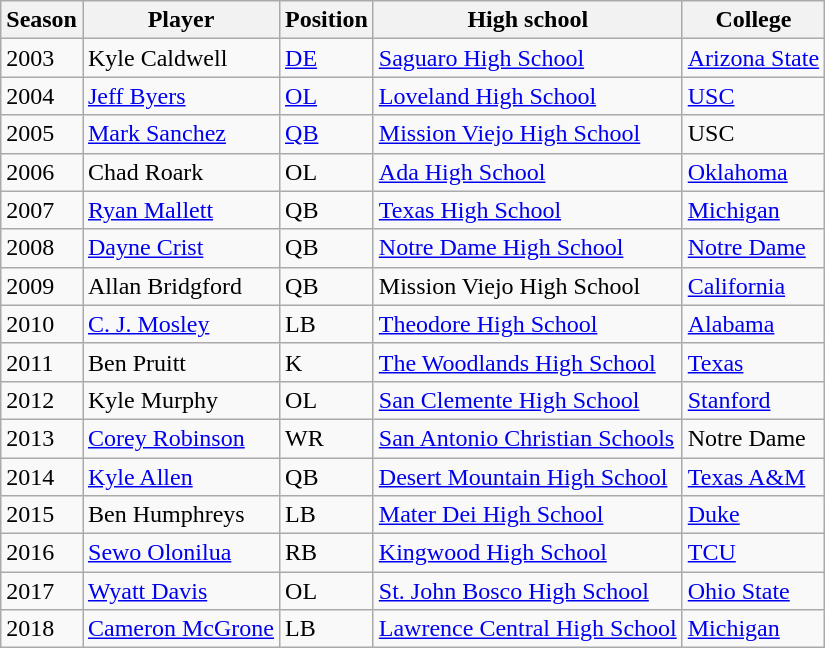<table class="wikitable">
<tr>
<th bgcolor="#e5e5e5">Season</th>
<th bgcolor="#e5e5e5">Player</th>
<th bgcolor="#e5e5e5">Position</th>
<th bgcolor="#e5e5e5">High school</th>
<th bgcolor="#e5e5e5">College</th>
</tr>
<tr>
<td>2003</td>
<td>Kyle Caldwell</td>
<td><a href='#'>DE</a></td>
<td><a href='#'>Saguaro High School</a></td>
<td><a href='#'>Arizona State</a></td>
</tr>
<tr>
<td>2004</td>
<td><a href='#'>Jeff Byers</a></td>
<td><a href='#'>OL</a></td>
<td><a href='#'>Loveland High School</a></td>
<td><a href='#'>USC</a></td>
</tr>
<tr>
<td>2005</td>
<td><a href='#'>Mark Sanchez</a></td>
<td><a href='#'>QB</a></td>
<td><a href='#'>Mission Viejo High School</a></td>
<td>USC</td>
</tr>
<tr>
<td>2006</td>
<td>Chad Roark</td>
<td>OL</td>
<td><a href='#'>Ada High School</a></td>
<td><a href='#'>Oklahoma</a></td>
</tr>
<tr>
<td>2007</td>
<td><a href='#'>Ryan Mallett</a></td>
<td>QB</td>
<td><a href='#'>Texas High School</a></td>
<td><a href='#'>Michigan</a></td>
</tr>
<tr>
<td>2008</td>
<td><a href='#'>Dayne Crist</a></td>
<td>QB</td>
<td><a href='#'>Notre Dame High School</a></td>
<td><a href='#'>Notre Dame</a></td>
</tr>
<tr>
<td>2009</td>
<td>Allan Bridgford</td>
<td>QB</td>
<td>Mission Viejo High School</td>
<td><a href='#'>California</a></td>
</tr>
<tr>
<td>2010</td>
<td><a href='#'>C. J. Mosley</a></td>
<td>LB</td>
<td><a href='#'>Theodore High School</a></td>
<td><a href='#'>Alabama</a></td>
</tr>
<tr>
<td>2011</td>
<td>Ben Pruitt</td>
<td>K</td>
<td><a href='#'>The Woodlands High School</a></td>
<td><a href='#'>Texas</a></td>
</tr>
<tr>
<td>2012</td>
<td>Kyle Murphy</td>
<td>OL</td>
<td><a href='#'>San Clemente High School</a></td>
<td><a href='#'>Stanford</a></td>
</tr>
<tr>
<td>2013</td>
<td><a href='#'>Corey Robinson</a></td>
<td>WR</td>
<td><a href='#'>San Antonio Christian Schools</a></td>
<td>Notre Dame</td>
</tr>
<tr>
<td>2014</td>
<td><a href='#'>Kyle Allen</a></td>
<td>QB</td>
<td><a href='#'>Desert Mountain High School</a></td>
<td><a href='#'>Texas A&M</a></td>
</tr>
<tr>
<td>2015</td>
<td>Ben Humphreys</td>
<td>LB</td>
<td><a href='#'>Mater Dei High School</a></td>
<td><a href='#'>Duke</a></td>
</tr>
<tr>
<td>2016</td>
<td><a href='#'>Sewo Olonilua</a></td>
<td>RB</td>
<td><a href='#'>Kingwood High School</a></td>
<td><a href='#'>TCU</a></td>
</tr>
<tr>
<td>2017</td>
<td><a href='#'>Wyatt Davis</a></td>
<td>OL</td>
<td><a href='#'>St. John Bosco High School</a></td>
<td><a href='#'>Ohio State</a></td>
</tr>
<tr>
<td>2018</td>
<td><a href='#'>Cameron McGrone</a></td>
<td>LB</td>
<td><a href='#'>Lawrence Central High School</a></td>
<td><a href='#'>Michigan</a></td>
</tr>
</table>
